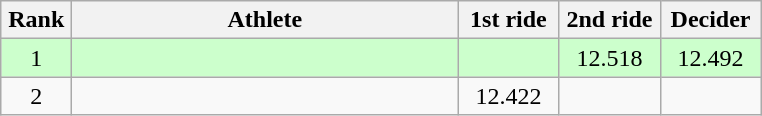<table class=wikitable style="text-align:center">
<tr>
<th width=40>Rank</th>
<th width=250>Athlete</th>
<th width=60>1st ride</th>
<th width=60>2nd ride</th>
<th width=60>Decider</th>
</tr>
<tr bgcolor=ccffcc>
<td>1</td>
<td align=left></td>
<td></td>
<td>12.518</td>
<td>12.492</td>
</tr>
<tr>
<td>2</td>
<td align=left></td>
<td>12.422</td>
<td></td>
<td></td>
</tr>
</table>
